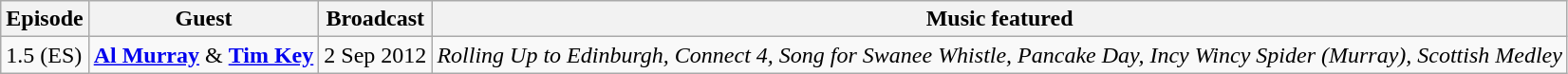<table class="wikitable">
<tr>
<th>Episode</th>
<th>Guest</th>
<th>Broadcast</th>
<th>Music featured</th>
</tr>
<tr>
<td>1.5 (ES)</td>
<td><strong><a href='#'>Al Murray</a></strong> & <strong><a href='#'>Tim Key</a></strong></td>
<td>2 Sep 2012</td>
<td><em>Rolling Up to Edinburgh, Connect 4, Song for Swanee Whistle, Pancake Day, Incy Wincy Spider (Murray), Scottish Medley</em></td>
</tr>
</table>
